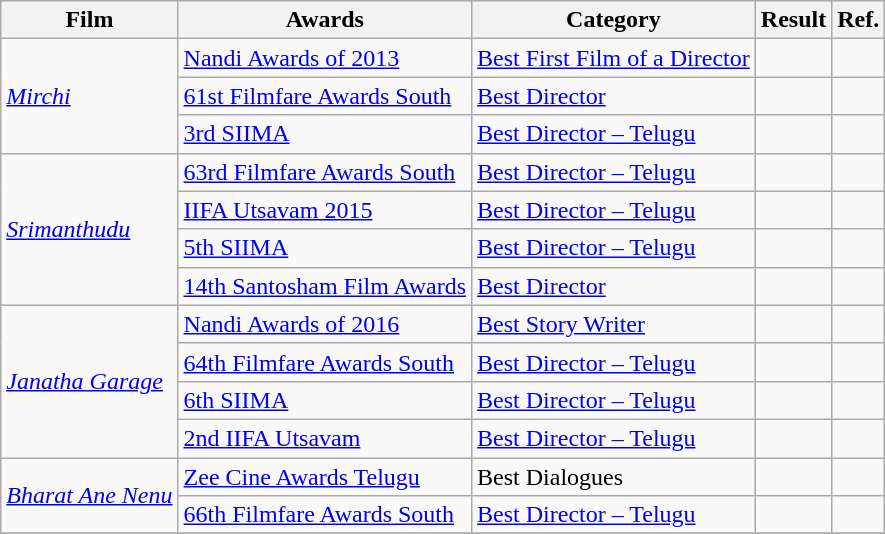<table class="wikitable">
<tr>
<th>Film</th>
<th>Awards</th>
<th>Category</th>
<th>Result</th>
<th>Ref.</th>
</tr>
<tr>
<td rowspan=3><em><a href='#'>Mirchi</a></em></td>
<td><a href='#'>Nandi Awards of 2013</a></td>
<td><a href='#'>Best First Film of a Director</a></td>
<td></td>
<td></td>
</tr>
<tr>
<td><a href='#'>61st Filmfare Awards South</a></td>
<td><a href='#'>Best Director</a></td>
<td></td>
<td></td>
</tr>
<tr>
<td><a href='#'>3rd SIIMA</a></td>
<td><a href='#'>Best Director – Telugu</a></td>
<td></td>
<td></td>
</tr>
<tr>
<td rowspan="4"><em><a href='#'>Srimanthudu</a></em></td>
<td><a href='#'>63rd Filmfare Awards South</a></td>
<td><a href='#'>Best Director – Telugu</a></td>
<td></td>
<td></td>
</tr>
<tr>
<td><a href='#'>IIFA Utsavam 2015</a></td>
<td><a href='#'>Best Director – Telugu</a></td>
<td></td>
<td></td>
</tr>
<tr>
<td><a href='#'>5th SIIMA</a></td>
<td><a href='#'>Best Director – Telugu</a></td>
<td></td>
<td></td>
</tr>
<tr>
<td><a href='#'>14th Santosham Film Awards</a></td>
<td><a href='#'>Best Director</a></td>
<td></td>
<td></td>
</tr>
<tr>
<td rowspan="4"><em><a href='#'>Janatha Garage</a></em></td>
<td><a href='#'>Nandi Awards of 2016</a></td>
<td><a href='#'>Best Story Writer</a></td>
<td></td>
<td></td>
</tr>
<tr>
<td><a href='#'>64th Filmfare Awards South</a></td>
<td><a href='#'>Best Director – Telugu</a></td>
<td></td>
<td></td>
</tr>
<tr>
<td><a href='#'>6th SIIMA</a></td>
<td><a href='#'>Best Director – Telugu</a></td>
<td></td>
<td></td>
</tr>
<tr>
<td><a href='#'>2nd IIFA Utsavam</a></td>
<td><a href='#'>Best Director – Telugu</a></td>
<td></td>
<td></td>
</tr>
<tr>
<td rowspan="2"><em><a href='#'>Bharat Ane Nenu</a></em></td>
<td><a href='#'>Zee Cine Awards Telugu</a></td>
<td>Best Dialogues</td>
<td></td>
<td></td>
</tr>
<tr>
<td><a href='#'>66th Filmfare Awards South</a></td>
<td><a href='#'>Best Director – Telugu</a></td>
<td></td>
<td></td>
</tr>
<tr>
</tr>
</table>
